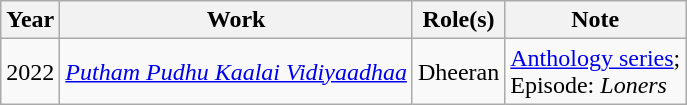<table class="wikitable sortable">
<tr>
<th scope="col">Year</th>
<th scope="col">Work</th>
<th scope="col">Role(s)</th>
<th scope="col">Note</th>
</tr>
<tr>
<td>2022</td>
<td><em><a href='#'>Putham Pudhu Kaalai Vidiyaadhaa</a></em></td>
<td>Dheeran</td>
<td><a href='#'>Anthology series</a>;<br>Episode: <em>Loners</em></td>
</tr>
</table>
